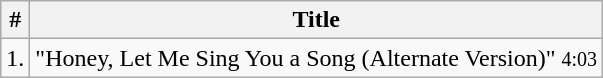<table class="wikitable">
<tr>
<th>#</th>
<th>Title</th>
</tr>
<tr>
<td>1.</td>
<td>"Honey, Let Me Sing You a Song (Alternate Version)" <small>4:03</small></td>
</tr>
</table>
